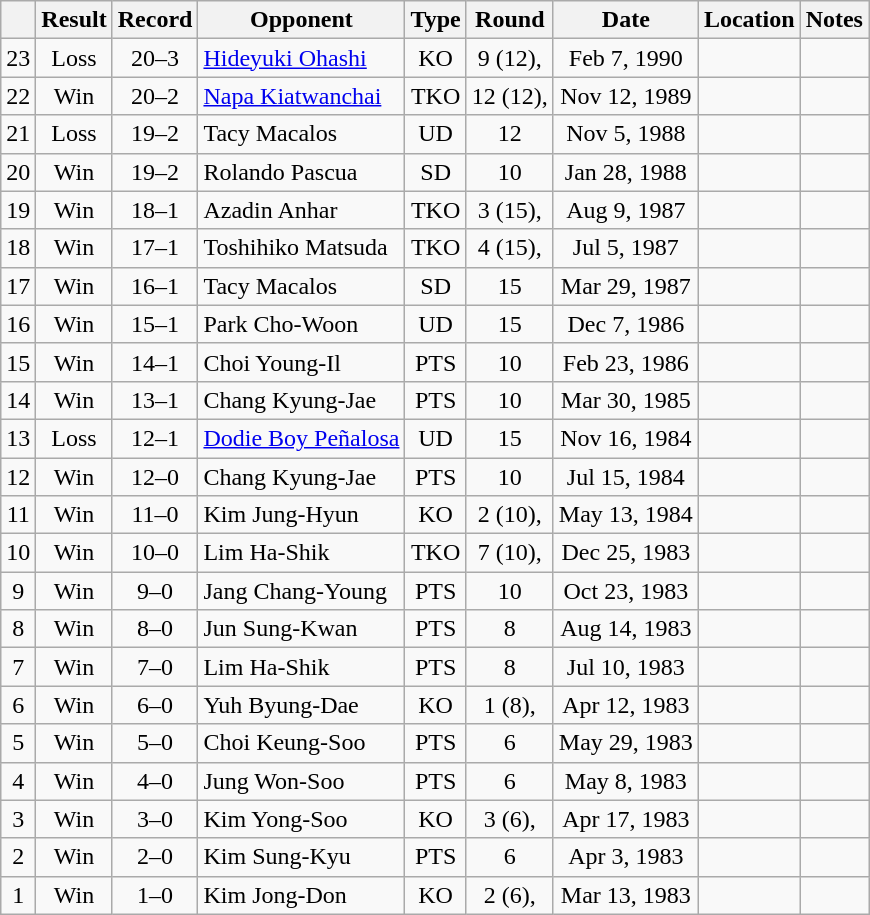<table class="wikitable" style="text-align:center;">
<tr>
<th></th>
<th>Result</th>
<th>Record</th>
<th>Opponent</th>
<th>Type</th>
<th>Round</th>
<th>Date</th>
<th>Location</th>
<th>Notes</th>
</tr>
<tr>
<td>23</td>
<td>Loss</td>
<td>20–3</td>
<td align=left><a href='#'>Hideyuki Ohashi</a></td>
<td>KO</td>
<td>9 (12), </td>
<td>Feb 7, 1990</td>
<td style="text-align:left;"></td>
<td align=left></td>
</tr>
<tr>
<td>22</td>
<td>Win</td>
<td>20–2</td>
<td align=left><a href='#'>Napa Kiatwanchai</a></td>
<td>TKO</td>
<td>12 (12), </td>
<td>Nov 12, 1989</td>
<td style="text-align:left;"></td>
<td align=left></td>
</tr>
<tr>
<td>21</td>
<td>Loss</td>
<td>19–2</td>
<td align=left>Tacy Macalos</td>
<td>UD</td>
<td>12</td>
<td>Nov 5, 1988</td>
<td style="text-align:left;"></td>
<td align=left></td>
</tr>
<tr>
<td>20</td>
<td>Win</td>
<td>19–2</td>
<td align=left>Rolando Pascua</td>
<td>SD</td>
<td>10</td>
<td>Jan 28, 1988</td>
<td style="text-align:left;"></td>
<td></td>
</tr>
<tr>
<td>19</td>
<td>Win</td>
<td>18–1</td>
<td align=left>Azadin Anhar</td>
<td>TKO</td>
<td>3 (15), </td>
<td>Aug 9, 1987</td>
<td align=left></td>
<td align=left></td>
</tr>
<tr>
<td>18</td>
<td>Win</td>
<td>17–1</td>
<td align=left>Toshihiko Matsuda</td>
<td>TKO</td>
<td>4 (15), </td>
<td>Jul 5, 1987</td>
<td style="text-align:left;"></td>
<td align=left></td>
</tr>
<tr>
<td>17</td>
<td>Win</td>
<td>16–1</td>
<td align=left>Tacy Macalos</td>
<td>SD</td>
<td>15</td>
<td>Mar 29, 1987</td>
<td style="text-align:left;"></td>
<td align=left></td>
</tr>
<tr>
<td>16</td>
<td>Win</td>
<td>15–1</td>
<td align=left>Park Cho-Woon</td>
<td>UD</td>
<td>15</td>
<td>Dec 7, 1986</td>
<td style="text-align:left;"></td>
<td align=left></td>
</tr>
<tr>
<td>15</td>
<td>Win</td>
<td>14–1</td>
<td align=left>Choi Young-Il</td>
<td>PTS</td>
<td>10</td>
<td>Feb 23, 1986</td>
<td style="text-align:left;"></td>
<td></td>
</tr>
<tr>
<td>14</td>
<td>Win</td>
<td>13–1</td>
<td align=left>Chang Kyung-Jae</td>
<td>PTS</td>
<td>10</td>
<td>Mar 30, 1985</td>
<td style="text-align:left;"></td>
<td></td>
</tr>
<tr>
<td>13</td>
<td>Loss</td>
<td>12–1</td>
<td align=left><a href='#'>Dodie Boy Peñalosa</a></td>
<td>UD</td>
<td>15</td>
<td>Nov 16, 1984</td>
<td style="text-align:left;"></td>
<td align=left></td>
</tr>
<tr>
<td>12</td>
<td>Win</td>
<td>12–0</td>
<td align=left>Chang Kyung-Jae</td>
<td>PTS</td>
<td>10</td>
<td>Jul 15, 1984</td>
<td style="text-align:left;"></td>
<td></td>
</tr>
<tr>
<td>11</td>
<td>Win</td>
<td>11–0</td>
<td align=left>Kim Jung-Hyun</td>
<td>KO</td>
<td>2 (10), </td>
<td>May 13, 1984</td>
<td style="text-align:left;"></td>
<td align=left></td>
</tr>
<tr>
<td>10</td>
<td>Win</td>
<td>10–0</td>
<td align=left>Lim Ha-Shik</td>
<td>TKO</td>
<td>7 (10), </td>
<td>Dec 25, 1983</td>
<td style="text-align:left;"></td>
<td></td>
</tr>
<tr>
<td>9</td>
<td>Win</td>
<td>9–0</td>
<td align=left>Jang Chang-Young</td>
<td>PTS</td>
<td>10</td>
<td>Oct 23, 1983</td>
<td style="text-align:left;"></td>
<td></td>
</tr>
<tr>
<td>8</td>
<td>Win</td>
<td>8–0</td>
<td align=left>Jun Sung-Kwan</td>
<td>PTS</td>
<td>8</td>
<td>Aug 14, 1983</td>
<td style="text-align:left;"></td>
<td></td>
</tr>
<tr>
<td>7</td>
<td>Win</td>
<td>7–0</td>
<td align=left>Lim Ha-Shik</td>
<td>PTS</td>
<td>8</td>
<td>Jul 10, 1983</td>
<td style="text-align:left;"></td>
<td></td>
</tr>
<tr>
<td>6</td>
<td>Win</td>
<td>6–0</td>
<td align=left>Yuh Byung-Dae</td>
<td>KO</td>
<td>1 (8), </td>
<td>Apr 12, 1983</td>
<td style="text-align:left;"></td>
<td></td>
</tr>
<tr>
<td>5</td>
<td>Win</td>
<td>5–0</td>
<td align=left>Choi Keung-Soo</td>
<td>PTS</td>
<td>6</td>
<td>May 29, 1983</td>
<td style="text-align:left;"></td>
<td></td>
</tr>
<tr>
<td>4</td>
<td>Win</td>
<td>4–0</td>
<td align=left>Jung Won-Soo</td>
<td>PTS</td>
<td>6</td>
<td>May 8, 1983</td>
<td style="text-align:left;"></td>
<td></td>
</tr>
<tr>
<td>3</td>
<td>Win</td>
<td>3–0</td>
<td align=left>Kim Yong-Soo</td>
<td>KO</td>
<td>3 (6), </td>
<td>Apr 17, 1983</td>
<td style="text-align:left;"></td>
<td></td>
</tr>
<tr>
<td>2</td>
<td>Win</td>
<td>2–0</td>
<td align=left>Kim Sung-Kyu</td>
<td>PTS</td>
<td>6</td>
<td>Apr 3, 1983</td>
<td style="text-align:left;"></td>
<td></td>
</tr>
<tr>
<td>1</td>
<td>Win</td>
<td>1–0</td>
<td align=left>Kim Jong-Don</td>
<td>KO</td>
<td>2 (6), </td>
<td>Mar 13, 1983</td>
<td style="text-align:left;"></td>
<td></td>
</tr>
</table>
